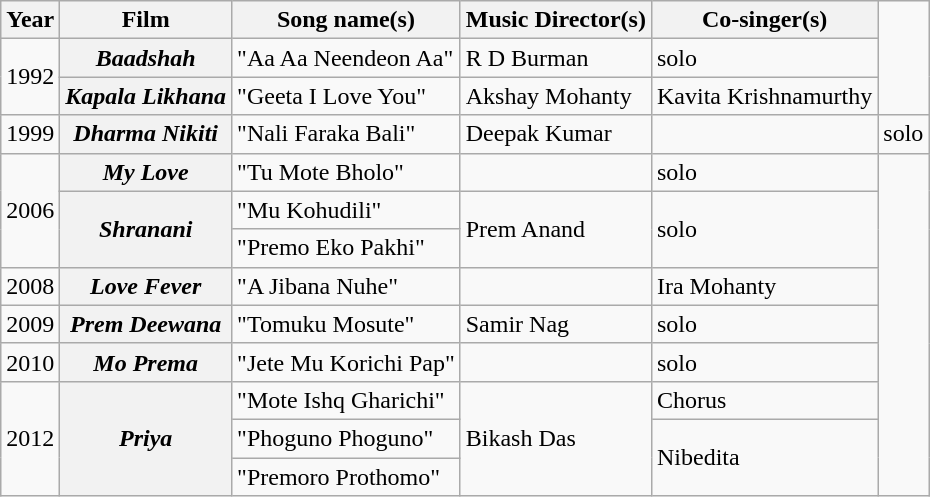<table class="wikitable sortable">
<tr>
<th>Year</th>
<th>Film</th>
<th>Song name(s)</th>
<th>Music Director(s)</th>
<th>Co-singer(s)</th>
</tr>
<tr>
<td rowspan=2>1992</td>
<th><em>Baadshah</em></th>
<td>"Aa Aa Neendeon Aa"</td>
<td>R D Burman</td>
<td>solo</td>
</tr>
<tr>
<th><em>Kapala Likhana</em></th>
<td>"Geeta I Love You"</td>
<td>Akshay Mohanty</td>
<td>Kavita Krishnamurthy</td>
</tr>
<tr>
<td rowspan="1">1999</td>
<th rowspan="1"><em>Dharma Nikiti</em></th>
<td>"Nali Faraka Bali"</td>
<td rowspan=1>Deepak Kumar</td>
<td rowspan=1></td>
<td rowspan=1>solo</td>
</tr>
<tr>
<td rowspan=3>2006</td>
<th><em>My Love</em></th>
<td>"Tu Mote Bholo"</td>
<td></td>
<td>solo</td>
</tr>
<tr>
<th rowspan=2><em>Shranani</em></th>
<td>"Mu Kohudili"</td>
<td rowspan=2>Prem Anand</td>
<td rowspan=2>solo</td>
</tr>
<tr>
<td>"Premo Eko Pakhi"</td>
</tr>
<tr>
<td>2008</td>
<th><em>Love Fever</em></th>
<td>"A Jibana Nuhe"</td>
<td></td>
<td>Ira Mohanty</td>
</tr>
<tr>
<td>2009</td>
<th><em>Prem Deewana</em></th>
<td>"Tomuku Mosute"</td>
<td>Samir Nag</td>
<td>solo</td>
</tr>
<tr>
<td>2010</td>
<th><em>Mo Prema</em></th>
<td>"Jete Mu Korichi Pap"</td>
<td></td>
<td>solo</td>
</tr>
<tr>
<td rowspan=3>2012</td>
<th Rowspan=3><em>Priya</em></th>
<td>"Mote Ishq Gharichi"</td>
<td rowspan=3>Bikash Das</td>
<td>Chorus</td>
</tr>
<tr>
<td>"Phoguno Phoguno"</td>
<td rowspan=2>Nibedita</td>
</tr>
<tr>
<td>"Premoro Prothomo"</td>
</tr>
</table>
